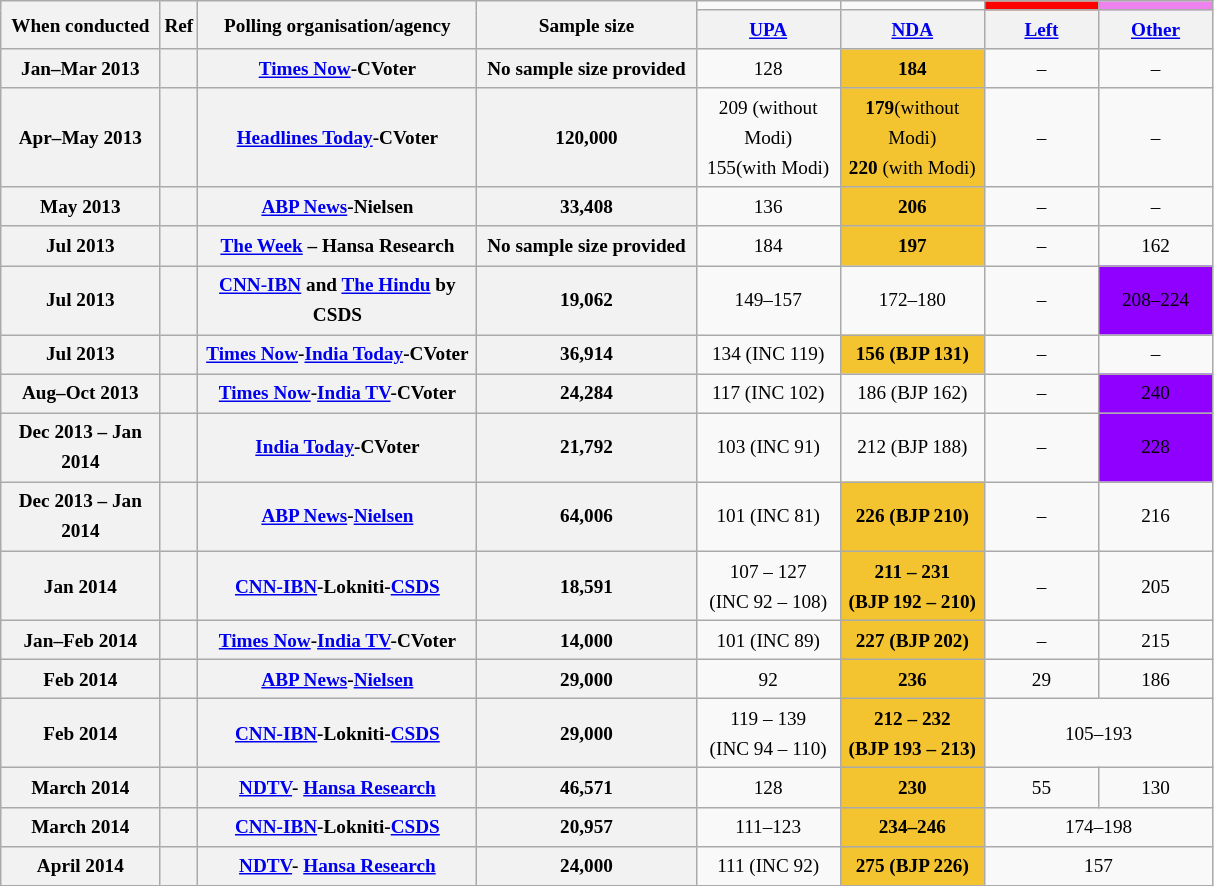<table class="wikitable" style="text-align:center;font-size:80%;line-height:20px;">
<tr>
<th class="wikitable" rowspan="2" width="100px">When conducted</th>
<th class="wikitable" rowspan="2" width="10px">Ref</th>
<th class="wikitable" rowspan="2" width="180px">Polling organisation/agency</th>
<th class="wikitable" rowspan="2" width="140px">Sample size</th>
<td bgcolor=></td>
<td bgcolor=></td>
<td style="background:red;"></td>
<td style="background:violet;"></td>
</tr>
<tr>
<th class="wikitable" width="90px"><a href='#'>UPA</a></th>
<th class="wikitable" width="90px"><a href='#'>NDA</a></th>
<th class="wikitable" width="70px"><a href='#'>Left</a></th>
<th class="wikitable" width="70px"><a href='#'>Other</a></th>
</tr>
<tr class="hintergrundfarbe2" style="text-align:center">
<th>Jan–Mar 2013</th>
<th></th>
<th><a href='#'>Times Now</a>-CVoter</th>
<th>No sample size provided</th>
<td>128</td>
<td style="background:#F4C430;"><strong>184</strong></td>
<td>–</td>
<td>–</td>
</tr>
<tr class="hintergrundfarbe2" style="text-align:center">
<th>Apr–May 2013</th>
<th></th>
<th><a href='#'>Headlines Today</a>-CVoter</th>
<th>120,000</th>
<td>209 (without Modi) <br>155(with Modi)</td>
<td style="background:#F4C430;"><strong>179</strong>(without Modi) <br> <strong>220 </strong>(with Modi)</td>
<td>–</td>
<td>–</td>
</tr>
<tr class="hintergrundfarbe2" style="text-align:center">
<th>May 2013</th>
<th></th>
<th><a href='#'>ABP News</a>-Nielsen</th>
<th>33,408</th>
<td>136</td>
<td style="background:#F4C430;"><strong>206</strong></td>
<td>–</td>
<td>–</td>
</tr>
<tr class="hintergrundfarbe2" style="text-align:center">
<th>Jul 2013</th>
<th></th>
<th><a href='#'>The Week</a> – Hansa Research</th>
<th>No sample size provided</th>
<td>184</td>
<td style="background:#F4C430;"><strong>197</strong></td>
<td>–</td>
<td>162</td>
</tr>
<tr class="hintergrundfarbe2" style="text-align:center">
<th>Jul 2013</th>
<th></th>
<th><a href='#'>CNN-IBN</a> and <a href='#'>The Hindu</a> by CSDS</th>
<th>19,062</th>
<td>149–157</td>
<td>172–180</td>
<td>–</td>
<td style="background:#8F00FF;">208–224</td>
</tr>
<tr class="hintergrundfarbe2" style="text-align:center">
<th>Jul 2013</th>
<th></th>
<th><a href='#'>Times Now</a>-<a href='#'>India Today</a>-CVoter</th>
<th>36,914</th>
<td>134 (INC 119)</td>
<td style="background:#F4C430;"><strong>156 (BJP 131)</strong></td>
<td>–</td>
<td>–</td>
</tr>
<tr class="hintergrundfarbe2" style="text-align:center">
<th>Aug–Oct 2013</th>
<th></th>
<th><a href='#'>Times Now</a>-<a href='#'>India TV</a>-CVoter</th>
<th>24,284</th>
<td>117 (INC 102)</td>
<td>186 (BJP 162)</td>
<td>–</td>
<td style="background:#8F00FF;">240</td>
</tr>
<tr class="hintergrundfarbe2" style="text-align:center">
<th>Dec 2013 – Jan 2014</th>
<th></th>
<th><a href='#'>India Today</a>-CVoter</th>
<th>21,792</th>
<td>103 (INC 91)</td>
<td>212 (BJP 188)</td>
<td>–</td>
<td style="background:#8F00FF;">228</td>
</tr>
<tr class="hintergrundfarbe2" style="text-align:center">
<th>Dec 2013 – Jan 2014</th>
<th></th>
<th><a href='#'>ABP News</a>-<a href='#'>Nielsen</a></th>
<th>64,006</th>
<td>101 (INC 81)</td>
<td style="background:#F4C430;"><strong>226 (BJP 210)</strong></td>
<td>–</td>
<td>216</td>
</tr>
<tr class="hintergrundfarbe2" style="text-align:center">
<th>Jan 2014</th>
<th></th>
<th><a href='#'>CNN-IBN</a>-Lokniti-<a href='#'>CSDS</a></th>
<th>18,591</th>
<td>107 – 127 <br> (INC 92 – 108)</td>
<td style="background:#F4C430;"><strong>211 – 231 <br> (BJP 192 – 210)</strong></td>
<td>–</td>
<td>205</td>
</tr>
<tr class="hintergrundfarbe2" style="text-align:center">
<th>Jan–Feb 2014</th>
<th></th>
<th><a href='#'>Times Now</a>-<a href='#'>India TV</a>-CVoter</th>
<th>14,000</th>
<td>101 (INC 89)</td>
<td style="background:#F4C430;"><strong>227 (BJP 202)</strong></td>
<td>–</td>
<td>215</td>
</tr>
<tr class="hintergrundfarbe2" style="text-align:center">
<th>Feb 2014</th>
<th></th>
<th><a href='#'>ABP News</a>-<a href='#'>Nielsen</a></th>
<th>29,000</th>
<td>92</td>
<td style="background:#F4C430;"><strong>236</strong></td>
<td>29</td>
<td>186</td>
</tr>
<tr class="hintergrundfarbe2" style="text-align:center">
<th>Feb 2014</th>
<th></th>
<th><a href='#'>CNN-IBN</a>-Lokniti-<a href='#'>CSDS</a></th>
<th>29,000</th>
<td>119 – 139 <br> (INC 94 – 110)</td>
<td style="background:#F4C430;"><strong>212 – 232 <br> (BJP 193 – 213)</strong></td>
<td Colspan=2>105–193</td>
</tr>
<tr class="hintergrundfarbe2" style="text-align:center">
<th>March 2014</th>
<th></th>
<th><a href='#'>NDTV</a>- <a href='#'>Hansa Research</a></th>
<th>46,571</th>
<td>128</td>
<td style="background:#F4C430;"><strong>230</strong></td>
<td>55</td>
<td>130</td>
</tr>
<tr class="hintergrundfarbe2" style="text-align:center">
<th>March 2014</th>
<th></th>
<th><a href='#'>CNN-IBN</a>-Lokniti-<a href='#'>CSDS</a></th>
<th>20,957</th>
<td>111–123</td>
<td style="background:#F4C430;"><strong>234–246  </strong></td>
<td Colspan=2>174–198</td>
</tr>
<tr class="hintergrundfarbe2" style="text-align:center">
<th>April 2014</th>
<th></th>
<th><a href='#'>NDTV</a>- <a href='#'>Hansa Research</a></th>
<th>24,000</th>
<td>111 (INC 92)</td>
<td style="background:#F4C430;"><strong>275 (BJP 226)</strong></td>
<td Colspan=2>157</td>
</tr>
</table>
